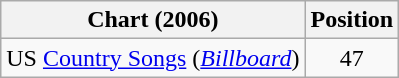<table class="wikitable sortable">
<tr>
<th scope="col">Chart (2006)</th>
<th scope="col">Position</th>
</tr>
<tr>
<td>US <a href='#'>Country Songs</a> (<em><a href='#'>Billboard</a></em>)</td>
<td align="center">47</td>
</tr>
</table>
